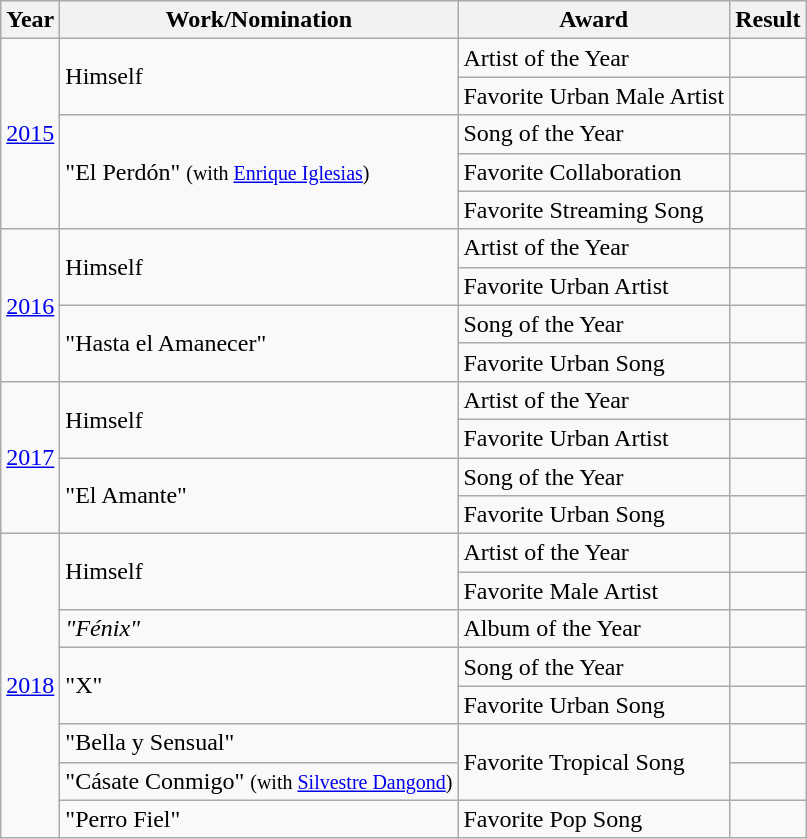<table class="wikitable">
<tr>
<th>Year</th>
<th>Work/Nomination</th>
<th>Award</th>
<th>Result</th>
</tr>
<tr>
<td rowspan=5><a href='#'>2015</a></td>
<td rowspan=2>Himself</td>
<td>Artist of the Year</td>
<td></td>
</tr>
<tr>
<td>Favorite Urban Male Artist</td>
<td></td>
</tr>
<tr>
<td rowspan=3>"El Perdón" <small>(with <a href='#'>Enrique Iglesias</a>)</small></td>
<td>Song of the Year</td>
<td></td>
</tr>
<tr>
<td>Favorite Collaboration</td>
<td></td>
</tr>
<tr>
<td>Favorite Streaming Song</td>
<td></td>
</tr>
<tr>
<td rowspan=4><a href='#'>2016</a></td>
<td rowspan=2>Himself</td>
<td>Artist of the Year</td>
<td></td>
</tr>
<tr>
<td>Favorite Urban Artist</td>
<td></td>
</tr>
<tr>
<td rowspan=2>"Hasta el Amanecer"</td>
<td>Song of the Year</td>
<td></td>
</tr>
<tr>
<td>Favorite Urban Song</td>
<td></td>
</tr>
<tr>
<td rowspan=4><a href='#'>2017</a></td>
<td rowspan=2>Himself</td>
<td>Artist of the Year</td>
<td></td>
</tr>
<tr>
<td>Favorite Urban Artist</td>
<td></td>
</tr>
<tr>
<td rowspan=2>"El Amante"</td>
<td>Song of the Year</td>
<td></td>
</tr>
<tr>
<td>Favorite Urban Song</td>
<td></td>
</tr>
<tr>
<td rowspan=8><a href='#'>2018</a></td>
<td rowspan=2>Himself</td>
<td>Artist of the Year</td>
<td></td>
</tr>
<tr>
<td>Favorite Male Artist</td>
<td></td>
</tr>
<tr>
<td rowspan=1><em>"Fénix"</em></td>
<td>Album of the Year</td>
<td></td>
</tr>
<tr>
<td rowspan="2">"X" </td>
<td>Song of the Year</td>
<td></td>
</tr>
<tr>
<td>Favorite Urban Song</td>
<td></td>
</tr>
<tr>
<td>"Bella y Sensual" </td>
<td rowspan="2">Favorite Tropical Song</td>
<td></td>
</tr>
<tr>
<td>"Cásate Conmigo" <small>(with <a href='#'>Silvestre Dangond</a>)</small></td>
<td></td>
</tr>
<tr>
<td>"Perro Fiel" </td>
<td>Favorite Pop Song</td>
<td></td>
</tr>
</table>
